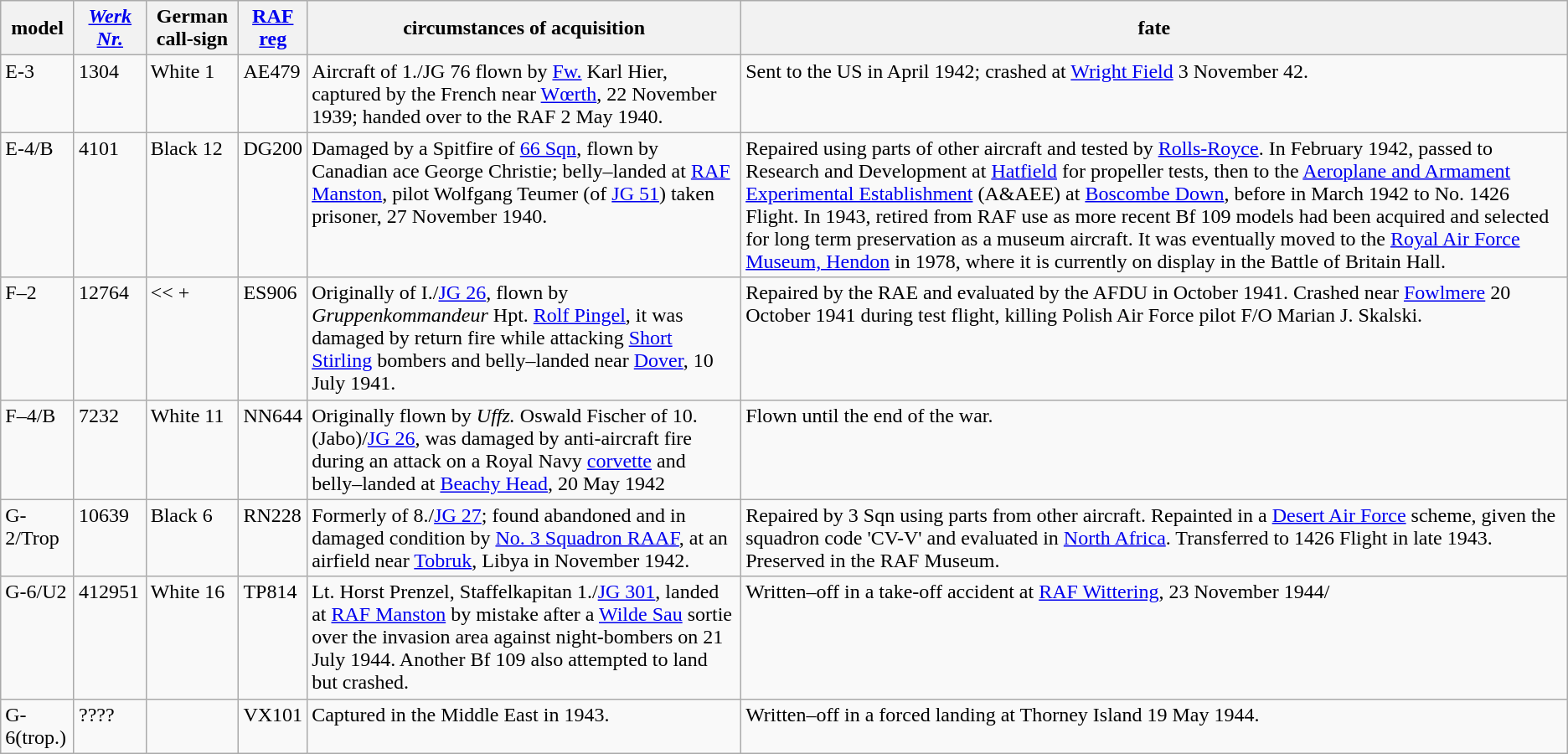<table class=wikitable>
<tr>
<th>model</th>
<th><em><a href='#'>Werk Nr.</a></em></th>
<th>German call-sign</th>
<th><a href='#'>RAF<br>reg</a></th>
<th>circumstances of acquisition</th>
<th>fate</th>
</tr>
<tr style=vertical-align:top>
<td>E-3</td>
<td>1304</td>
<td>White 1</td>
<td>AE479</td>
<td>Aircraft of 1./JG 76 flown by <a href='#'>Fw.</a> Karl Hier, captured by the French near <a href='#'>Wœrth</a>, 22 November 1939; handed over to the RAF 2 May 1940.</td>
<td>Sent to the US in April 1942; crashed at <a href='#'>Wright Field</a> 3 November 42.</td>
</tr>
<tr style=vertical-align:top>
<td>E-4/B</td>
<td>4101</td>
<td>Black 12</td>
<td>DG200</td>
<td>Damaged by a Spitfire of <a href='#'>66 Sqn</a>, flown by Canadian ace George Christie; belly–landed at <a href='#'>RAF Manston</a>, pilot Wolfgang Teumer (of <a href='#'>JG 51</a>) taken prisoner, 27 November 1940.</td>
<td>Repaired using parts of other aircraft and tested by <a href='#'>Rolls-Royce</a>.  In February 1942, passed to Research and Development at <a href='#'>Hatfield</a> for propeller tests, then to the <a href='#'>Aeroplane and Armament Experimental Establishment</a> (A&AEE) at <a href='#'>Boscombe Down</a>, before in March 1942 to No. 1426 Flight.  In 1943, retired from RAF use as more recent Bf 109 models had been acquired and selected for long term preservation as a museum aircraft.  It was eventually moved to the <a href='#'>Royal Air Force Museum, Hendon</a> in 1978, where it is currently on display in the Battle of Britain Hall.</td>
</tr>
<tr style=vertical-align:top>
<td>F–2</td>
<td>12764</td>
<td><< +</td>
<td>ES906</td>
<td>Originally of I./<a href='#'>JG 26</a>, flown by <em>Gruppenkommandeur</em> Hpt. <a href='#'>Rolf Pingel</a>, it was damaged by return fire while attacking <a href='#'>Short Stirling</a> bombers and belly–landed near <a href='#'>Dover</a>, 10 July 1941.</td>
<td>Repaired by the RAE and evaluated by the AFDU in October 1941.  Crashed near <a href='#'>Fowlmere</a> 20 October 1941 during test flight, killing Polish Air Force pilot F/O Marian J. Skalski.</td>
</tr>
<tr style=vertical-align:top>
<td>F–4/B</td>
<td>7232</td>
<td>White 11</td>
<td>NN644</td>
<td>Originally flown by <em>Uffz.</em> Oswald Fischer of 10.(Jabo)/<a href='#'>JG 26</a>, was damaged by anti-aircraft fire during an attack on a Royal Navy <a href='#'>corvette</a> and belly–landed at <a href='#'>Beachy Head</a>, 20 May 1942</td>
<td>Flown until the end of the war.</td>
</tr>
<tr style=vertical-align:top>
<td>G-2/Trop</td>
<td>10639</td>
<td>Black 6</td>
<td>RN228</td>
<td>Formerly of 8./<a href='#'>JG 27</a>; found abandoned and in damaged condition by <a href='#'>No. 3 Squadron RAAF</a>, at an airfield near <a href='#'>Tobruk</a>, Libya in November 1942.</td>
<td>Repaired by 3 Sqn using parts from other aircraft.  Repainted in a <a href='#'>Desert Air Force</a> scheme, given the squadron code 'CV-V' and evaluated in <a href='#'>North Africa</a>.  Transferred to 1426 Flight in late 1943.  Preserved in the RAF Museum.</td>
</tr>
<tr style=vertical-align:top>
<td>G-6/U2</td>
<td>412951</td>
<td>White 16</td>
<td>TP814</td>
<td>Lt. Horst Prenzel, Staffelkapitan 1./<a href='#'>JG 301</a>, landed at <a href='#'>RAF Manston</a> by mistake after a <a href='#'>Wilde Sau</a> sortie over the invasion area against night-bombers on 21 July 1944.  Another Bf 109 also attempted to land but crashed.</td>
<td>Written–off in a take-off accident at <a href='#'>RAF Wittering</a>, 23 November 1944/</td>
</tr>
<tr style=vertical-align:top>
<td>G-6(trop.)</td>
<td>????</td>
<td></td>
<td>VX101</td>
<td>Captured in the Middle East in 1943.</td>
<td>Written–off in a forced landing at Thorney Island 19 May 1944.</td>
</tr>
</table>
